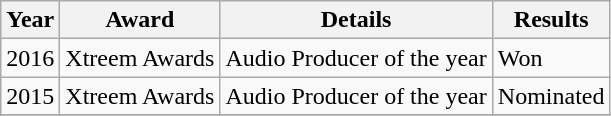<table class="wikitable">
<tr>
<th>Year</th>
<th>Award</th>
<th>Details</th>
<th>Results</th>
</tr>
<tr>
<td>2016</td>
<td>Xtreem Awards</td>
<td>Audio Producer of the year</td>
<td>Won</td>
</tr>
<tr>
<td>2015</td>
<td>Xtreem Awards</td>
<td>Audio Producer of the year</td>
<td>Nominated</td>
</tr>
<tr>
</tr>
</table>
